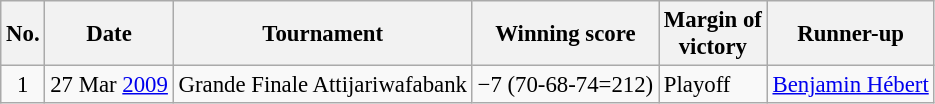<table class="wikitable" style="font-size:95%;">
<tr>
<th>No.</th>
<th>Date</th>
<th>Tournament</th>
<th>Winning score</th>
<th>Margin of<br>victory</th>
<th>Runner-up</th>
</tr>
<tr>
<td align=center>1</td>
<td align=right>27 Mar <a href='#'>2009</a></td>
<td>Grande Finale Attijariwafabank</td>
<td>−7 (70-68-74=212)</td>
<td>Playoff</td>
<td> <a href='#'>Benjamin Hébert</a></td>
</tr>
</table>
